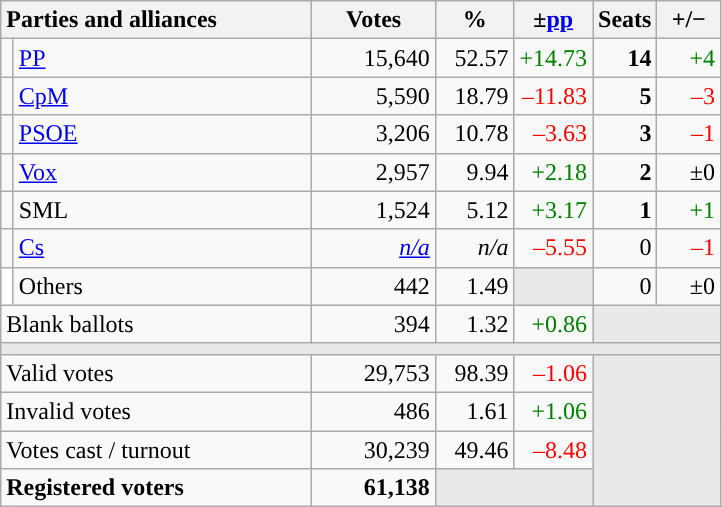<table class="wikitable" style="text-align:right;">
<tr>
<th style="text-align:left;" colspan="2" width="200">Parties and alliances</th>
<th width="75">Votes</th>
<th width="45">%</th>
<th width="45">±<a href='#'>pp</a></th>
<th width="35">Seats</th>
<th width="35">+/−</th>
</tr>
<tr>
<td width="1" style="color:inherit;background:"></td>
<td align="left"><a href='#'>PP</a></td>
<td>15,640</td>
<td>52.57</td>
<td style="color:green;">+14.73</td>
<td><strong>14</strong></td>
<td style="color:green;">+4</td>
</tr>
<tr>
<td style="color:inherit;background:"></td>
<td align="left"><a href='#'>CpM</a></td>
<td>5,590</td>
<td>18.79</td>
<td style="color:red;">–11.83</td>
<td><strong>5</strong></td>
<td style="color:red;">–3</td>
</tr>
<tr>
<td style="color:inherit;background:"></td>
<td align="left"><a href='#'>PSOE</a></td>
<td>3,206</td>
<td>10.78</td>
<td style="color:red;">–3.63</td>
<td><strong>3</strong></td>
<td style="color:red;">–1</td>
</tr>
<tr>
<td style="color:inherit;background:"></td>
<td align="left"><a href='#'>Vox</a></td>
<td>2,957</td>
<td>9.94</td>
<td style="color:green;">+2.18</td>
<td><strong>2</strong></td>
<td>±0</td>
</tr>
<tr>
<td style="color:inherit;background:"></td>
<td align="left">SML</td>
<td>1,524</td>
<td>5.12</td>
<td style="color:green;">+3.17</td>
<td><strong>1</strong></td>
<td style="color:green;">+1</td>
</tr>
<tr>
<td style="color:inherit;background:"></td>
<td align="left"><a href='#'>Cs</a></td>
<td><em><a href='#'>n/a</a></em></td>
<td><em>n/a</em></td>
<td style="color:red;">–5.55</td>
<td>0</td>
<td style="color:red;">–1</td>
</tr>
<tr>
<td bgcolor="white"></td>
<td align="left">Others</td>
<td>442</td>
<td>1.49</td>
<td bgcolor="#E9E9E9"></td>
<td>0</td>
<td>±0</td>
</tr>
<tr>
<td align="left" colspan="2">Blank ballots</td>
<td>394</td>
<td>1.32</td>
<td style="color:green;">+0.86</td>
<td bgcolor="#E9E9E9" colspan="2"></td>
</tr>
<tr>
<td colspan="7" bgcolor="#E9E9E9"></td>
</tr>
<tr>
<td align="left" colspan="2">Valid votes</td>
<td>29,753</td>
<td>98.39</td>
<td style="color:red;">–1.06</td>
<td bgcolor="#E9E9E9" colspan="2" rowspan="4"></td>
</tr>
<tr>
<td align="left" colspan="2">Invalid votes</td>
<td>486</td>
<td>1.61</td>
<td style="color:green;">+1.06</td>
</tr>
<tr>
<td align="left" colspan="2">Votes cast / turnout</td>
<td>30,239</td>
<td>49.46</td>
<td style="color:red;">–8.48</td>
</tr>
<tr style="font-weight:bold;">
<td align="left" colspan="2">Registered voters</td>
<td>61,138</td>
<td bgcolor="#E9E9E9" colspan="2"></td>
</tr>
</table>
